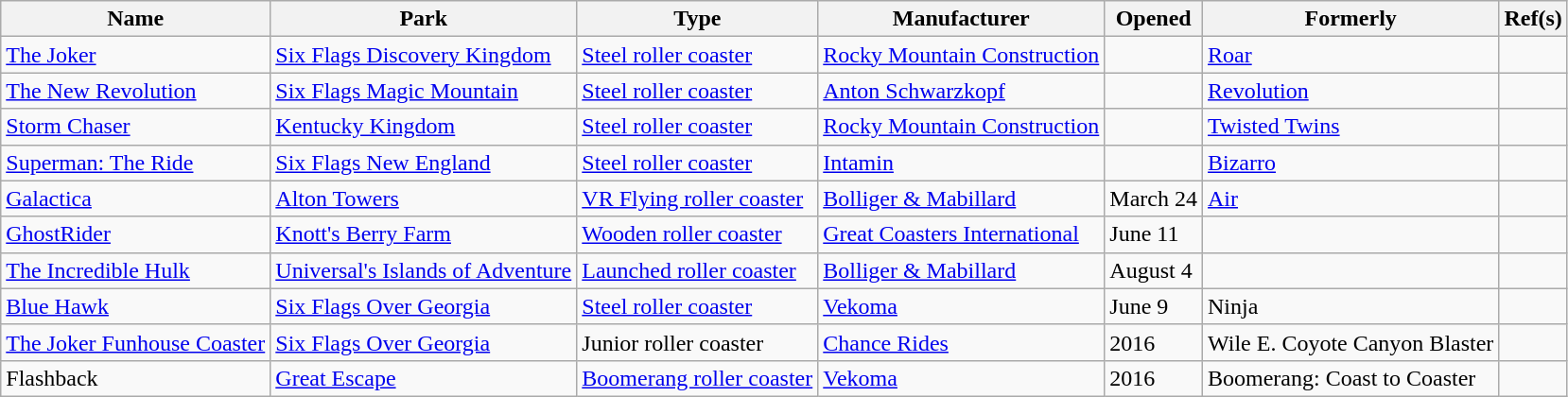<table class="wikitable sortable">
<tr>
<th>Name</th>
<th>Park</th>
<th>Type</th>
<th>Manufacturer</th>
<th>Opened</th>
<th>Formerly</th>
<th class="unsortable">Ref(s)</th>
</tr>
<tr>
<td><a href='#'>The Joker</a></td>
<td><a href='#'>Six Flags Discovery Kingdom</a></td>
<td><a href='#'>Steel roller coaster</a></td>
<td><a href='#'>Rocky Mountain Construction</a></td>
<td></td>
<td><a href='#'>Roar</a></td>
<td></td>
</tr>
<tr>
<td><a href='#'>The New Revolution</a></td>
<td><a href='#'>Six Flags Magic Mountain</a></td>
<td><a href='#'>Steel roller coaster</a></td>
<td><a href='#'>Anton Schwarzkopf</a></td>
<td></td>
<td><a href='#'>Revolution</a></td>
<td></td>
</tr>
<tr>
<td><a href='#'>Storm Chaser</a></td>
<td><a href='#'>Kentucky Kingdom</a></td>
<td><a href='#'>Steel roller coaster</a></td>
<td><a href='#'>Rocky Mountain Construction</a></td>
<td></td>
<td><a href='#'>Twisted Twins</a></td>
<td></td>
</tr>
<tr>
<td><a href='#'>Superman: The Ride</a></td>
<td><a href='#'>Six Flags New England</a></td>
<td><a href='#'>Steel roller coaster</a></td>
<td><a href='#'>Intamin</a></td>
<td></td>
<td><a href='#'>Bizarro</a></td>
<td></td>
</tr>
<tr>
<td><a href='#'>Galactica</a></td>
<td><a href='#'>Alton Towers</a></td>
<td><a href='#'>VR Flying roller coaster</a></td>
<td><a href='#'>Bolliger & Mabillard</a></td>
<td>March 24</td>
<td><a href='#'>Air</a></td>
<td></td>
</tr>
<tr>
<td><a href='#'>GhostRider</a></td>
<td><a href='#'>Knott's Berry Farm</a></td>
<td><a href='#'>Wooden roller coaster</a></td>
<td><a href='#'>Great Coasters International</a></td>
<td>June 11</td>
<td></td>
<td></td>
</tr>
<tr>
<td><a href='#'>The Incredible Hulk</a></td>
<td><a href='#'>Universal's Islands of Adventure</a></td>
<td><a href='#'>Launched roller coaster</a></td>
<td><a href='#'>Bolliger & Mabillard</a></td>
<td>August 4</td>
<td></td>
<td></td>
</tr>
<tr>
<td><a href='#'>Blue Hawk</a></td>
<td><a href='#'>Six Flags Over Georgia</a></td>
<td><a href='#'>Steel roller coaster</a></td>
<td><a href='#'>Vekoma</a></td>
<td>June 9</td>
<td>Ninja</td>
<td></td>
</tr>
<tr>
<td><a href='#'>The Joker Funhouse Coaster</a></td>
<td><a href='#'>Six Flags Over Georgia</a></td>
<td>Junior roller coaster</td>
<td><a href='#'>Chance Rides</a></td>
<td>2016</td>
<td>Wile E. Coyote Canyon Blaster</td>
<td></td>
</tr>
<tr>
<td>Flashback</td>
<td><a href='#'>Great Escape</a></td>
<td><a href='#'>Boomerang roller coaster</a></td>
<td><a href='#'>Vekoma</a></td>
<td>2016</td>
<td>Boomerang: Coast to Coaster</td>
<td></td>
</tr>
</table>
